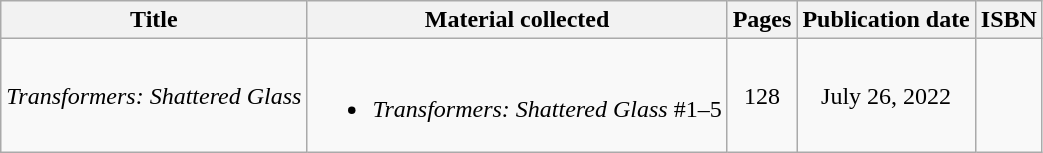<table class="wikitable" style="text-align: center;">
<tr>
<th>Title</th>
<th>Material collected</th>
<th>Pages</th>
<th>Publication date</th>
<th>ISBN</th>
</tr>
<tr>
<td align="left"><em>Transformers: Shattered Glass</em></td>
<td><br><ul><li><em>Transformers: Shattered Glass</em> #1–5</li></ul></td>
<td>128</td>
<td>July 26, 2022</td>
<td></td>
</tr>
</table>
